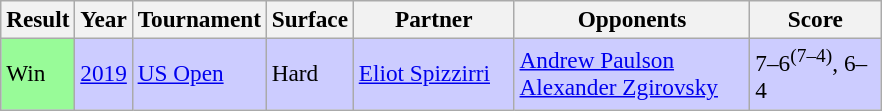<table class="wikitable" style=font-size:97%>
<tr>
<th>Result</th>
<th>Year</th>
<th width=80>Tournament</th>
<th>Surface</th>
<th width=100>Partner</th>
<th width=150>Opponents</th>
<th width=80>Score</th>
</tr>
<tr style="background:#ccf;">
<td bgcolor=98fb98>Win</td>
<td><a href='#'>2019</a></td>
<td><a href='#'>US Open</a></td>
<td>Hard</td>
<td> <a href='#'>Eliot Spizzirri</a></td>
<td> <a href='#'>Andrew Paulson</a><br> <a href='#'>Alexander Zgirovsky</a></td>
<td>7–6<sup>(7–4)</sup>, 6–4</td>
</tr>
</table>
